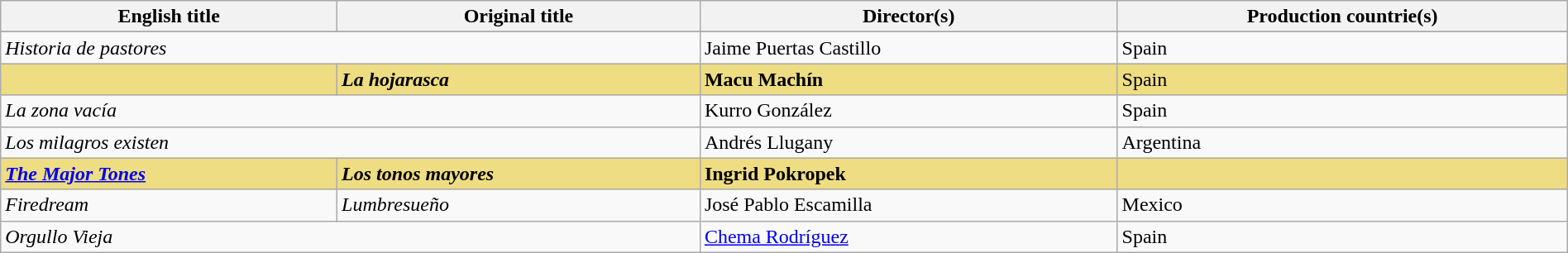<table class="sortable wikitable" style="width:100%; margin-bottom:4px" cellpadding="5">
<tr>
<th scope="col">English title</th>
<th scope="col">Original title</th>
<th scope="col">Director(s)</th>
<th scope="col">Production countrie(s)</th>
</tr>
<tr style="background:#EEDD82">
</tr>
<tr>
<td colspan="2"><em>Historia de pastores</em></td>
<td>Jaime Puertas Castillo</td>
<td>Spain</td>
</tr>
<tr style="background:#EEDD82">
<td><strong><em></em></strong></td>
<td><strong><em>La hojarasca</em></strong></td>
<td><strong>Macu Machín</strong></td>
<td>Spain</td>
</tr>
<tr>
<td colspan="2"><em>La zona vacía</em></td>
<td>Kurro González</td>
<td>Spain</td>
</tr>
<tr>
<td colspan="2"><em>Los milagros existen</em></td>
<td>Andrés Llugany</td>
<td>Argentina</td>
</tr>
<tr style="background:#EEDD82">
<td><strong><em><a href='#'>The Major Tones</a></em></strong></td>
<td><strong><em>Los tonos mayores</em></strong></td>
<td><strong>Ingrid Pokropek</strong></td>
<td></td>
</tr>
<tr>
<td><em>Firedream</em></td>
<td><em>Lumbresueño</em></td>
<td>José Pablo Escamilla</td>
<td>Mexico</td>
</tr>
<tr>
<td colspan="2"><em>Orgullo Vieja</em></td>
<td><a href='#'>Chema Rodríguez</a></td>
<td>Spain</td>
</tr>
</table>
